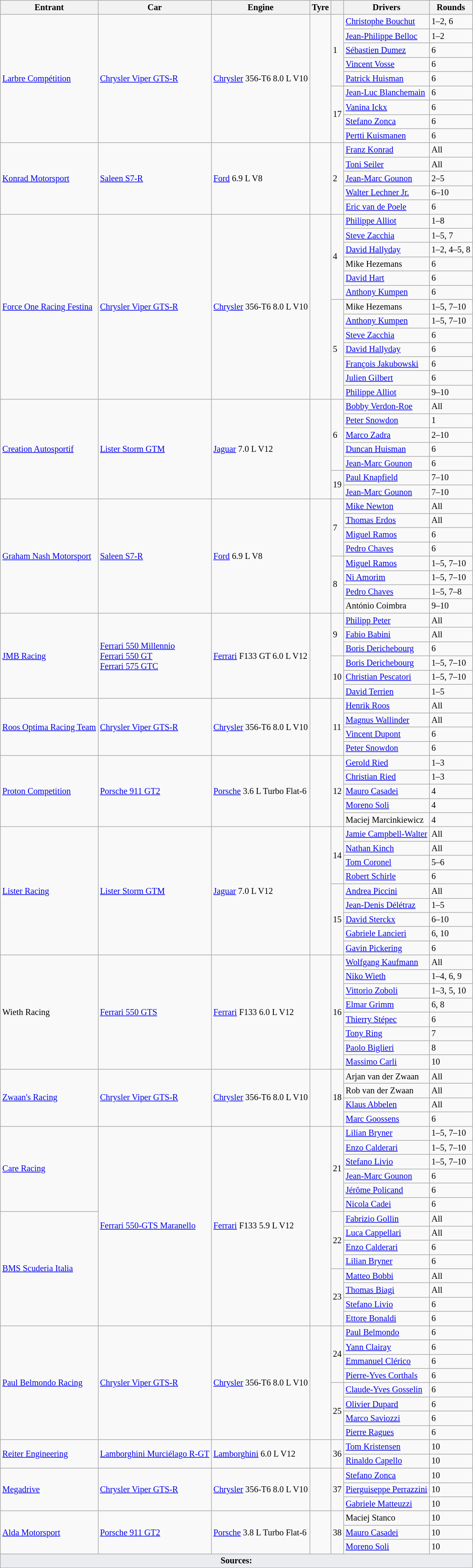<table class="wikitable" style="font-size: 85%">
<tr>
<th>Entrant</th>
<th>Car</th>
<th>Engine</th>
<th>Tyre</th>
<th></th>
<th>Drivers</th>
<th>Rounds</th>
</tr>
<tr>
<td rowspan=9> <a href='#'>Larbre Compétition</a></td>
<td rowspan=9><a href='#'>Chrysler Viper GTS-R</a></td>
<td rowspan=9><a href='#'>Chrysler</a> 356-T6 8.0 L V10</td>
<td rowspan=9></td>
<td rowspan=5>1</td>
<td> <a href='#'>Christophe Bouchut</a></td>
<td>1–2, 6</td>
</tr>
<tr>
<td> <a href='#'>Jean-Philippe Belloc</a></td>
<td>1–2</td>
</tr>
<tr>
<td> <a href='#'>Sébastien Dumez</a></td>
<td>6</td>
</tr>
<tr>
<td> <a href='#'>Vincent Vosse</a></td>
<td>6</td>
</tr>
<tr>
<td> <a href='#'>Patrick Huisman</a></td>
<td>6</td>
</tr>
<tr>
<td rowspan=4>17</td>
<td> <a href='#'>Jean-Luc Blanchemain</a></td>
<td>6</td>
</tr>
<tr>
<td> <a href='#'>Vanina Ickx</a></td>
<td>6</td>
</tr>
<tr>
<td> <a href='#'>Stefano Zonca</a></td>
<td>6</td>
</tr>
<tr>
<td> <a href='#'>Pertti Kuismanen</a></td>
<td>6</td>
</tr>
<tr>
<td rowspan=5> <a href='#'>Konrad Motorsport</a></td>
<td rowspan=5><a href='#'>Saleen S7-R</a></td>
<td rowspan=5><a href='#'>Ford</a> 6.9 L V8</td>
<td rowspan=5></td>
<td rowspan=5>2</td>
<td> <a href='#'>Franz Konrad</a></td>
<td>All</td>
</tr>
<tr>
<td> <a href='#'>Toni Seiler</a></td>
<td>All</td>
</tr>
<tr>
<td> <a href='#'>Jean-Marc Gounon</a></td>
<td>2–5</td>
</tr>
<tr>
<td> <a href='#'>Walter Lechner Jr.</a></td>
<td>6–10</td>
</tr>
<tr>
<td> <a href='#'>Eric van de Poele</a></td>
<td>6</td>
</tr>
<tr>
<td rowspan=13> <a href='#'>Force One Racing Festina</a></td>
<td rowspan=13><a href='#'>Chrysler Viper GTS-R</a></td>
<td rowspan=13><a href='#'>Chrysler</a> 356-T6 8.0 L V10</td>
<td rowspan=13></td>
<td rowspan=6>4</td>
<td> <a href='#'>Philippe Alliot</a></td>
<td>1–8</td>
</tr>
<tr>
<td> <a href='#'>Steve Zacchia</a></td>
<td>1–5, 7</td>
</tr>
<tr>
<td> <a href='#'>David Hallyday</a></td>
<td>1–2, 4–5, 8</td>
</tr>
<tr>
<td> Mike Hezemans</td>
<td>6</td>
</tr>
<tr>
<td> <a href='#'>David Hart</a></td>
<td>6</td>
</tr>
<tr>
<td> <a href='#'>Anthony Kumpen</a></td>
<td>6</td>
</tr>
<tr>
<td rowspan=7>5</td>
<td> Mike Hezemans</td>
<td>1–5, 7–10</td>
</tr>
<tr>
<td> <a href='#'>Anthony Kumpen</a></td>
<td>1–5, 7–10</td>
</tr>
<tr>
<td> <a href='#'>Steve Zacchia</a></td>
<td>6</td>
</tr>
<tr>
<td> <a href='#'>David Hallyday</a></td>
<td>6</td>
</tr>
<tr>
<td> <a href='#'>François Jakubowski</a></td>
<td>6</td>
</tr>
<tr>
<td> <a href='#'>Julien Gilbert</a></td>
<td>6</td>
</tr>
<tr>
<td> <a href='#'>Philippe Alliot</a></td>
<td>9–10</td>
</tr>
<tr>
<td rowspan=7> <a href='#'>Creation Autosportif</a></td>
<td rowspan=7><a href='#'>Lister Storm GTM</a></td>
<td rowspan=7><a href='#'>Jaguar</a> 7.0 L V12</td>
<td rowspan=7></td>
<td rowspan=5>6</td>
<td> <a href='#'>Bobby Verdon-Roe</a></td>
<td>All</td>
</tr>
<tr>
<td> <a href='#'>Peter Snowdon</a></td>
<td>1</td>
</tr>
<tr>
<td> <a href='#'>Marco Zadra</a></td>
<td>2–10</td>
</tr>
<tr>
<td> <a href='#'>Duncan Huisman</a></td>
<td>6</td>
</tr>
<tr>
<td> <a href='#'>Jean-Marc Gounon</a></td>
<td>6</td>
</tr>
<tr>
<td rowspan=2>19</td>
<td> <a href='#'>Paul Knapfield</a></td>
<td>7–10</td>
</tr>
<tr>
<td> <a href='#'>Jean-Marc Gounon</a></td>
<td>7–10</td>
</tr>
<tr>
<td rowspan=8> <a href='#'>Graham Nash Motorsport</a></td>
<td rowspan=8><a href='#'>Saleen S7-R</a></td>
<td rowspan=8><a href='#'>Ford</a> 6.9 L V8</td>
<td rowspan=8></td>
<td rowspan=4>7</td>
<td> <a href='#'>Mike Newton</a></td>
<td>All</td>
</tr>
<tr>
<td> <a href='#'>Thomas Erdos</a></td>
<td>All</td>
</tr>
<tr>
<td> <a href='#'>Miguel Ramos</a></td>
<td>6</td>
</tr>
<tr>
<td> <a href='#'>Pedro Chaves</a></td>
<td>6</td>
</tr>
<tr>
<td rowspan=4>8</td>
<td> <a href='#'>Miguel Ramos</a></td>
<td>1–5, 7–10</td>
</tr>
<tr>
<td> <a href='#'>Ni Amorim</a></td>
<td>1–5, 7–10</td>
</tr>
<tr>
<td> <a href='#'>Pedro Chaves</a></td>
<td>1–5, 7–8</td>
</tr>
<tr>
<td> António Coimbra</td>
<td>9–10</td>
</tr>
<tr>
<td rowspan=6> <a href='#'>JMB Racing</a></td>
<td rowspan=6><a href='#'>Ferrari 550 Millennio</a><br><a href='#'>Ferrari 550 GT</a><br><a href='#'>Ferrari 575 GTC</a></td>
<td rowspan=6><a href='#'>Ferrari</a> F133 GT 6.0 L V12</td>
<td rowspan=6></td>
<td rowspan=3>9</td>
<td> <a href='#'>Philipp Peter</a></td>
<td>All</td>
</tr>
<tr>
<td> <a href='#'>Fabio Babini</a></td>
<td>All</td>
</tr>
<tr>
<td> <a href='#'>Boris Derichebourg</a></td>
<td>6</td>
</tr>
<tr>
<td rowspan=3>10</td>
<td> <a href='#'>Boris Derichebourg</a></td>
<td>1–5, 7–10</td>
</tr>
<tr>
<td> <a href='#'>Christian Pescatori</a></td>
<td>1–5, 7–10</td>
</tr>
<tr>
<td> <a href='#'>David Terrien</a></td>
<td>1–5</td>
</tr>
<tr>
<td rowspan=4> <a href='#'>Roos Optima Racing Team</a></td>
<td rowspan=4><a href='#'>Chrysler Viper GTS-R</a></td>
<td rowspan=4><a href='#'>Chrysler</a> 356-T6 8.0 L V10</td>
<td rowspan=4></td>
<td rowspan=4>11</td>
<td> <a href='#'>Henrik Roos</a></td>
<td>All</td>
</tr>
<tr>
<td> <a href='#'>Magnus Wallinder</a></td>
<td>All</td>
</tr>
<tr>
<td> <a href='#'>Vincent Dupont</a></td>
<td>6</td>
</tr>
<tr>
<td> <a href='#'>Peter Snowdon</a></td>
<td>6</td>
</tr>
<tr>
<td rowspan=5> <a href='#'>Proton Competition</a></td>
<td rowspan=5><a href='#'>Porsche 911 GT2</a></td>
<td rowspan=5><a href='#'>Porsche</a> 3.6 L Turbo Flat-6</td>
<td rowspan=5></td>
<td rowspan=5>12</td>
<td> <a href='#'>Gerold Ried</a></td>
<td>1–3</td>
</tr>
<tr>
<td> <a href='#'>Christian Ried</a></td>
<td>1–3</td>
</tr>
<tr>
<td> <a href='#'>Mauro Casadei</a></td>
<td>4</td>
</tr>
<tr>
<td> <a href='#'>Moreno Soli</a></td>
<td>4</td>
</tr>
<tr>
<td> Maciej Marcinkiewicz</td>
<td>4</td>
</tr>
<tr>
<td rowspan=9> <a href='#'>Lister Racing</a></td>
<td rowspan=9><a href='#'>Lister Storm GTM</a></td>
<td rowspan=9><a href='#'>Jaguar</a> 7.0 L V12</td>
<td rowspan=9></td>
<td rowspan=4>14</td>
<td> <a href='#'>Jamie Campbell-Walter</a></td>
<td>All</td>
</tr>
<tr>
<td> <a href='#'>Nathan Kinch</a></td>
<td>All</td>
</tr>
<tr>
<td> <a href='#'>Tom Coronel</a></td>
<td>5–6</td>
</tr>
<tr>
<td> <a href='#'>Robert Schirle</a></td>
<td>6</td>
</tr>
<tr>
<td rowspan=5>15</td>
<td> <a href='#'>Andrea Piccini</a></td>
<td>All</td>
</tr>
<tr>
<td> <a href='#'>Jean-Denis Délétraz</a></td>
<td>1–5</td>
</tr>
<tr>
<td> <a href='#'>David Sterckx</a></td>
<td>6–10</td>
</tr>
<tr>
<td> <a href='#'>Gabriele Lancieri</a></td>
<td>6, 10</td>
</tr>
<tr>
<td> <a href='#'>Gavin Pickering</a></td>
<td>6</td>
</tr>
<tr>
<td rowspan=8> Wieth Racing</td>
<td rowspan=8><a href='#'>Ferrari 550 GTS</a></td>
<td rowspan=8><a href='#'>Ferrari</a> F133 6.0 L V12</td>
<td rowspan=8></td>
<td rowspan=8>16</td>
<td> <a href='#'>Wolfgang Kaufmann</a></td>
<td>All</td>
</tr>
<tr>
<td> <a href='#'>Niko Wieth</a></td>
<td>1–4, 6, 9</td>
</tr>
<tr>
<td> <a href='#'>Vittorio Zoboli</a></td>
<td>1–3, 5, 10</td>
</tr>
<tr>
<td> <a href='#'>Elmar Grimm</a></td>
<td>6, 8</td>
</tr>
<tr>
<td> <a href='#'>Thierry Stépec</a></td>
<td>6</td>
</tr>
<tr>
<td> <a href='#'>Tony Ring</a></td>
<td>7</td>
</tr>
<tr>
<td> <a href='#'>Paolo Biglieri</a></td>
<td>8</td>
</tr>
<tr>
<td> <a href='#'>Massimo Carli</a></td>
<td>10</td>
</tr>
<tr>
<td rowspan=4> <a href='#'>Zwaan's Racing</a></td>
<td rowspan=4><a href='#'>Chrysler Viper GTS-R</a></td>
<td rowspan=4><a href='#'>Chrysler</a> 356-T6 8.0 L V10</td>
<td rowspan=4></td>
<td rowspan=4>18</td>
<td> Arjan van der Zwaan</td>
<td>All</td>
</tr>
<tr>
<td> Rob van der Zwaan</td>
<td>All</td>
</tr>
<tr>
<td> <a href='#'>Klaus Abbelen</a></td>
<td>All</td>
</tr>
<tr>
<td> <a href='#'>Marc Goossens</a></td>
<td>6</td>
</tr>
<tr>
<td rowspan=6> <a href='#'>Care Racing</a></td>
<td rowspan=14><a href='#'>Ferrari 550-GTS Maranello</a></td>
<td rowspan=14><a href='#'>Ferrari</a> F133 5.9 L V12</td>
<td rowspan=14></td>
<td rowspan=6>21</td>
<td> <a href='#'>Lilian Bryner</a></td>
<td>1–5, 7–10</td>
</tr>
<tr>
<td> <a href='#'>Enzo Calderari</a></td>
<td>1–5, 7–10</td>
</tr>
<tr>
<td> <a href='#'>Stefano Livio</a></td>
<td>1–5, 7–10</td>
</tr>
<tr>
<td> <a href='#'>Jean-Marc Gounon</a></td>
<td>6</td>
</tr>
<tr>
<td> <a href='#'>Jérôme Policand</a></td>
<td>6</td>
</tr>
<tr>
<td> <a href='#'>Nicola Cadei</a></td>
<td>6</td>
</tr>
<tr>
<td rowspan=8> <a href='#'>BMS Scuderia Italia</a></td>
<td rowspan=4>22</td>
<td> <a href='#'>Fabrizio Gollin</a></td>
<td>All</td>
</tr>
<tr>
<td> <a href='#'>Luca Cappellari</a></td>
<td>All</td>
</tr>
<tr>
<td> <a href='#'>Enzo Calderari</a></td>
<td>6</td>
</tr>
<tr>
<td> <a href='#'>Lilian Bryner</a></td>
<td>6</td>
</tr>
<tr>
<td rowspan=4>23</td>
<td> <a href='#'>Matteo Bobbi</a></td>
<td>All</td>
</tr>
<tr>
<td> <a href='#'>Thomas Biagi</a></td>
<td>All</td>
</tr>
<tr>
<td> <a href='#'>Stefano Livio</a></td>
<td>6</td>
</tr>
<tr>
<td> <a href='#'>Ettore Bonaldi</a></td>
<td>6</td>
</tr>
<tr>
<td rowspan=8> <a href='#'>Paul Belmondo Racing</a></td>
<td rowspan=8><a href='#'>Chrysler Viper GTS-R</a></td>
<td rowspan=8><a href='#'>Chrysler</a> 356-T6 8.0 L V10</td>
<td rowspan=8></td>
<td rowspan=4>24</td>
<td> <a href='#'>Paul Belmondo</a></td>
<td>6</td>
</tr>
<tr>
<td> <a href='#'>Yann Clairay</a></td>
<td>6</td>
</tr>
<tr>
<td> <a href='#'>Emmanuel Clérico</a></td>
<td>6</td>
</tr>
<tr>
<td> <a href='#'>Pierre-Yves Corthals</a></td>
<td>6</td>
</tr>
<tr>
<td rowspan=4>25</td>
<td> <a href='#'>Claude-Yves Gosselin</a></td>
<td>6</td>
</tr>
<tr>
<td> <a href='#'>Olivier Dupard</a></td>
<td>6</td>
</tr>
<tr>
<td> <a href='#'>Marco Saviozzi</a></td>
<td>6</td>
</tr>
<tr>
<td> <a href='#'>Pierre Ragues</a></td>
<td>6</td>
</tr>
<tr>
<td rowspan=2> <a href='#'>Reiter Engineering</a></td>
<td rowspan=2><a href='#'>Lamborghini Murciélago R-GT</a></td>
<td rowspan=2><a href='#'>Lamborghini</a> 6.0 L V12</td>
<td rowspan=2></td>
<td rowspan=2>36</td>
<td> <a href='#'>Tom Kristensen</a></td>
<td>10</td>
</tr>
<tr>
<td> <a href='#'>Rinaldo Capello</a></td>
<td>10</td>
</tr>
<tr>
<td rowspan=3> <a href='#'>Megadrive</a></td>
<td rowspan=3><a href='#'>Chrysler Viper GTS-R</a></td>
<td rowspan=3><a href='#'>Chrysler</a> 356-T6 8.0 L V10</td>
<td rowspan=3></td>
<td rowspan=3>37</td>
<td> <a href='#'>Stefano Zonca</a></td>
<td>10</td>
</tr>
<tr>
<td> <a href='#'>Pierguiseppe Perrazzini</a></td>
<td>10</td>
</tr>
<tr>
<td> <a href='#'>Gabriele Matteuzzi</a></td>
<td>10</td>
</tr>
<tr>
<td rowspan=3> <a href='#'>Alda Motorsport</a></td>
<td rowspan=3><a href='#'>Porsche 911 GT2</a></td>
<td rowspan=3><a href='#'>Porsche</a> 3.8 L Turbo Flat-6</td>
<td rowspan=3></td>
<td rowspan=3>38</td>
<td> Maciej Stanco</td>
<td>10</td>
</tr>
<tr>
<td> <a href='#'>Mauro Casadei</a></td>
<td>10</td>
</tr>
<tr>
<td> <a href='#'>Moreno Soli</a></td>
<td>10</td>
</tr>
<tr class="sortbottom">
<td colspan="7" style="background-color:#EAECF0;text-align:center"><strong>Sources:</strong></td>
</tr>
</table>
